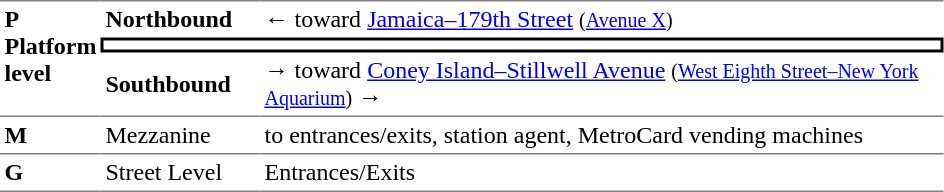<table border=0 cellspacing=0 cellpadding=3>
<tr>
<td style="border-top:solid 1px gray;" width=50 rowspan=3 valign=top><strong>P<br>Platform level</strong></td>
<td style="border-top:solid 1px gray;" width=100><span><strong>Northbound</strong></span></td>
<td style="border-top:solid 1px gray;" width=450>←  toward <a href='#'>Jamaica–179th Street</a> <small>(<a href='#'>Avenue X</a>)</small></td>
</tr>
<tr>
<td style="border-top:solid 2px black;border-right:solid 2px black;border-left:solid 2px black;border-bottom:solid 2px black;text-align:center;" colspan=2></td>
</tr>
<tr>
<td><span><strong>Southbound</strong></span></td>
<td><span>→</span>  toward <a href='#'>Coney Island–Stillwell Avenue</a> <small>(<a href='#'>West Eighth Street–New York Aquarium</a>)</small> →</td>
</tr>
<tr>
<td style="border-top:solid 1px gray;" valign=top width=50><strong>M</strong></td>
<td style="border-top:solid 1px gray;" valign=top width=100>Mezzanine</td>
<td style="border-top:solid 1px gray;" valign=top width=450>to entrances/exits, station agent, MetroCard vending machines</td>
</tr>
<tr>
<td style="border-top:solid 1px gray;border-bottom:solid 1px gray;" valign=top width=50><strong>G</strong></td>
<td style="border-top:solid 1px gray;border-bottom:solid 1px gray;" valign=top width=100>Street Level</td>
<td style="border-top:solid 1px gray;border-bottom:solid 1px gray;" valign=top width=450>Entrances/Exits</td>
</tr>
</table>
